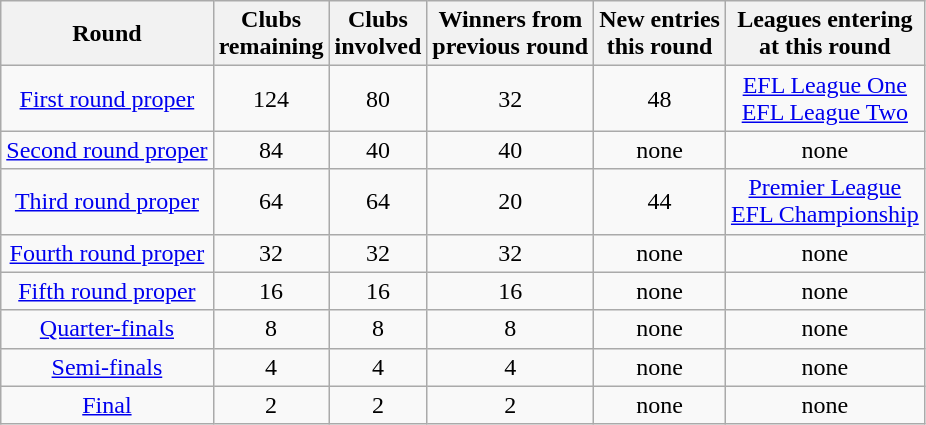<table class="wikitable" style="text-align:center">
<tr>
<th>Round</th>
<th>Clubs<br>remaining</th>
<th>Clubs<br>involved</th>
<th>Winners from<br>previous round</th>
<th>New entries<br>this round</th>
<th>Leagues entering<br>at this round</th>
</tr>
<tr>
<td><a href='#'>First round proper</a></td>
<td>124</td>
<td>80</td>
<td>32</td>
<td>48</td>
<td><a href='#'>EFL League One</a><br><a href='#'>EFL League Two</a></td>
</tr>
<tr>
<td><a href='#'>Second round proper</a></td>
<td>84</td>
<td>40</td>
<td>40</td>
<td>none</td>
<td>none</td>
</tr>
<tr>
<td><a href='#'>Third round proper</a></td>
<td>64</td>
<td>64</td>
<td>20</td>
<td>44</td>
<td><a href='#'>Premier League</a><br><a href='#'>EFL Championship</a></td>
</tr>
<tr>
<td><a href='#'>Fourth round proper</a></td>
<td>32</td>
<td>32</td>
<td>32</td>
<td>none</td>
<td>none</td>
</tr>
<tr>
<td><a href='#'>Fifth round proper</a></td>
<td>16</td>
<td>16</td>
<td>16</td>
<td>none</td>
<td>none</td>
</tr>
<tr>
<td><a href='#'>Quarter-finals</a></td>
<td>8</td>
<td>8</td>
<td>8</td>
<td>none</td>
<td>none</td>
</tr>
<tr>
<td><a href='#'>Semi-finals</a></td>
<td>4</td>
<td>4</td>
<td>4</td>
<td>none</td>
<td>none</td>
</tr>
<tr>
<td><a href='#'>Final</a></td>
<td>2</td>
<td>2</td>
<td>2</td>
<td>none</td>
<td>none</td>
</tr>
</table>
